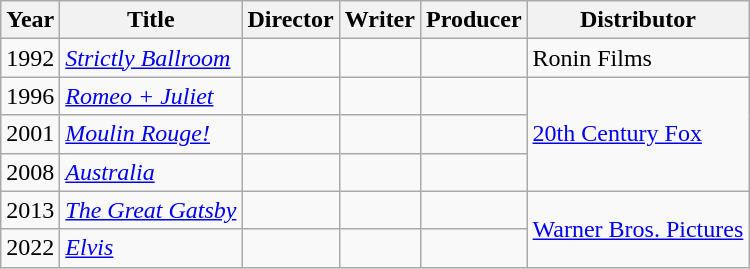<table class="wikitable">
<tr>
<th>Year</th>
<th>Title</th>
<th>Director</th>
<th>Writer</th>
<th>Producer</th>
<th>Distributor</th>
</tr>
<tr>
<td>1992</td>
<td><em><a href='#'>Strictly Ballroom</a></em></td>
<td></td>
<td></td>
<td></td>
<td>Ronin Films</td>
</tr>
<tr>
<td>1996</td>
<td><em><a href='#'>Romeo + Juliet</a></em></td>
<td></td>
<td></td>
<td></td>
<td rowspan="3"><a href='#'>20th Century Fox</a></td>
</tr>
<tr>
<td>2001</td>
<td><em><a href='#'>Moulin Rouge!</a></em></td>
<td></td>
<td></td>
<td></td>
</tr>
<tr>
<td>2008</td>
<td><em><a href='#'>Australia</a></em></td>
<td></td>
<td></td>
<td></td>
</tr>
<tr>
<td>2013</td>
<td><em><a href='#'>The Great Gatsby</a></em></td>
<td></td>
<td></td>
<td></td>
<td rowspan="2"><a href='#'>Warner Bros. Pictures</a></td>
</tr>
<tr>
<td>2022</td>
<td><em><a href='#'>Elvis</a></em></td>
<td></td>
<td></td>
<td></td>
</tr>
</table>
